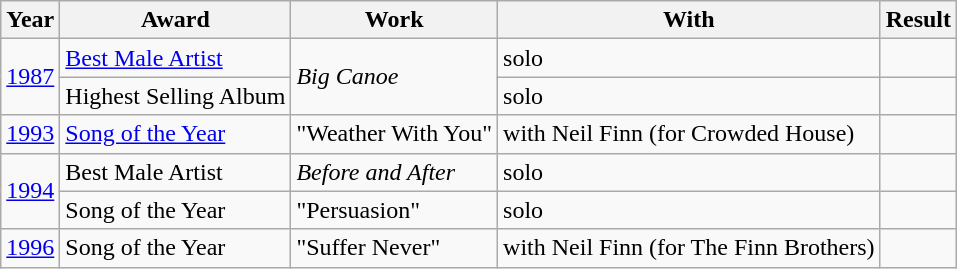<table class="wikitable sortable">
<tr>
<th>Year</th>
<th>Award</th>
<th>Work</th>
<th>With</th>
<th>Result</th>
</tr>
<tr>
<td rowspan=2><a href='#'>1987</a></td>
<td><a href='#'>Best Male Artist</a></td>
<td rowspan="2"><em>Big Canoe</em></td>
<td>solo</td>
<td></td>
</tr>
<tr>
<td>Highest Selling Album</td>
<td>solo</td>
<td></td>
</tr>
<tr>
<td><a href='#'>1993</a></td>
<td><a href='#'>Song of the Year</a></td>
<td>"Weather With You"</td>
<td>with Neil Finn (for Crowded House)</td>
<td></td>
</tr>
<tr>
<td rowspan="2"><a href='#'>1994</a></td>
<td>Best Male Artist</td>
<td><em>Before and After</em></td>
<td>solo</td>
<td></td>
</tr>
<tr>
<td>Song of the Year</td>
<td>"Persuasion"</td>
<td>solo</td>
<td></td>
</tr>
<tr>
<td><a href='#'>1996</a></td>
<td>Song of the Year</td>
<td>"Suffer Never"</td>
<td>with Neil Finn (for The Finn Brothers)</td>
<td></td>
</tr>
</table>
